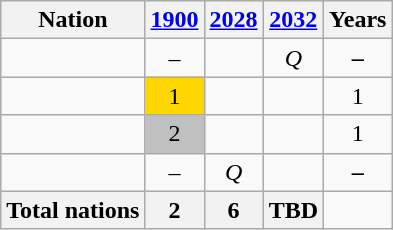<table class="wikitable" style="text-align:center">
<tr>
<th>Nation</th>
<th><a href='#'>1900</a></th>
<th><a href='#'>2028</a></th>
<th><a href='#'>2032</a></th>
<th>Years</th>
</tr>
<tr>
<td align=left><strong></strong></td>
<td>–</td>
<td></td>
<td><em>Q</em></td>
<td><strong>–</strong></td>
</tr>
<tr>
<td align=left></td>
<td bgcolor=gold>1</td>
<td></td>
<td></td>
<td>1</td>
</tr>
<tr>
<td align=left><strong></strong></td>
<td bgcolor=silver>2</td>
<td></td>
<td></td>
<td>1</td>
</tr>
<tr>
<td align=left><strong></strong></td>
<td>–</td>
<td><em>Q</em></td>
<td></td>
<td><strong>–</strong></td>
</tr>
<tr>
<th align=left><strong>Total nations</strong></th>
<th>2</th>
<th>6</th>
<th>TBD</th>
<td></td>
</tr>
</table>
